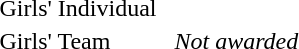<table>
<tr>
<td>Girls' Individual</td>
<td></td>
<td></td>
<td></td>
</tr>
<tr>
<td>Girls' Team</td>
<td></td>
<td></td>
<td><em>Not awarded</em></td>
</tr>
</table>
